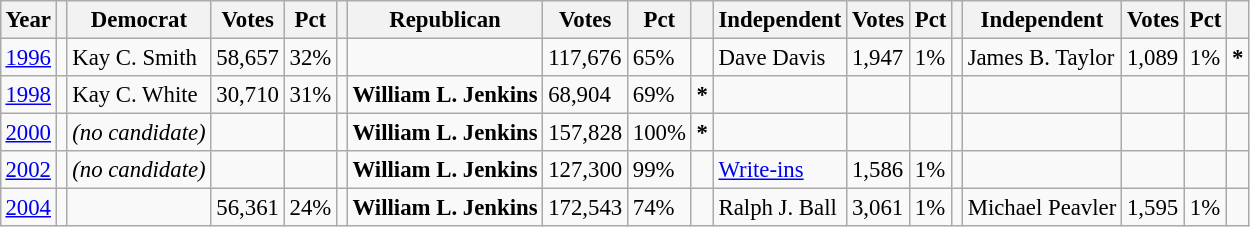<table class="wikitable" style="margin:0.5em ; font-size:95%">
<tr>
<th>Year</th>
<th></th>
<th>Democrat</th>
<th>Votes</th>
<th>Pct</th>
<th></th>
<th>Republican</th>
<th>Votes</th>
<th>Pct</th>
<th></th>
<th>Independent</th>
<th>Votes</th>
<th>Pct</th>
<th></th>
<th>Independent</th>
<th>Votes</th>
<th>Pct</th>
<th></th>
</tr>
<tr>
<td><a href='#'>1996</a></td>
<td></td>
<td>Kay C. Smith</td>
<td>58,657</td>
<td>32%</td>
<td></td>
<td></td>
<td>117,676</td>
<td>65%</td>
<td></td>
<td>Dave Davis</td>
<td>1,947</td>
<td>1%</td>
<td></td>
<td>James B. Taylor</td>
<td>1,089</td>
<td>1%</td>
<td><strong>*</strong></td>
</tr>
<tr>
<td><a href='#'>1998</a></td>
<td></td>
<td>Kay C. White</td>
<td>30,710</td>
<td>31%</td>
<td></td>
<td><strong>William L. Jenkins</strong></td>
<td>68,904</td>
<td>69%</td>
<td><strong>*</strong></td>
<td></td>
<td></td>
<td></td>
<td></td>
<td></td>
<td></td>
<td></td>
<td></td>
</tr>
<tr>
<td><a href='#'>2000</a></td>
<td></td>
<td><em>(no candidate)</em></td>
<td></td>
<td></td>
<td></td>
<td><strong>William L. Jenkins</strong></td>
<td>157,828</td>
<td>100%</td>
<td><strong>*</strong></td>
<td></td>
<td></td>
<td></td>
<td></td>
<td></td>
<td></td>
<td></td>
<td></td>
</tr>
<tr>
<td><a href='#'>2002</a></td>
<td></td>
<td><em>(no candidate)</em></td>
<td></td>
<td></td>
<td></td>
<td><strong>William L. Jenkins</strong></td>
<td>127,300</td>
<td>99%</td>
<td></td>
<td><a href='#'>Write-ins</a></td>
<td>1,586</td>
<td>1%</td>
<td></td>
<td></td>
<td></td>
<td></td>
<td></td>
</tr>
<tr>
<td><a href='#'>2004</a></td>
<td></td>
<td></td>
<td>56,361</td>
<td>24%</td>
<td></td>
<td><strong>William L. Jenkins</strong></td>
<td>172,543</td>
<td>74%</td>
<td></td>
<td>Ralph J. Ball</td>
<td>3,061</td>
<td>1%</td>
<td></td>
<td>Michael Peavler</td>
<td>1,595</td>
<td>1%</td>
<td></td>
</tr>
</table>
